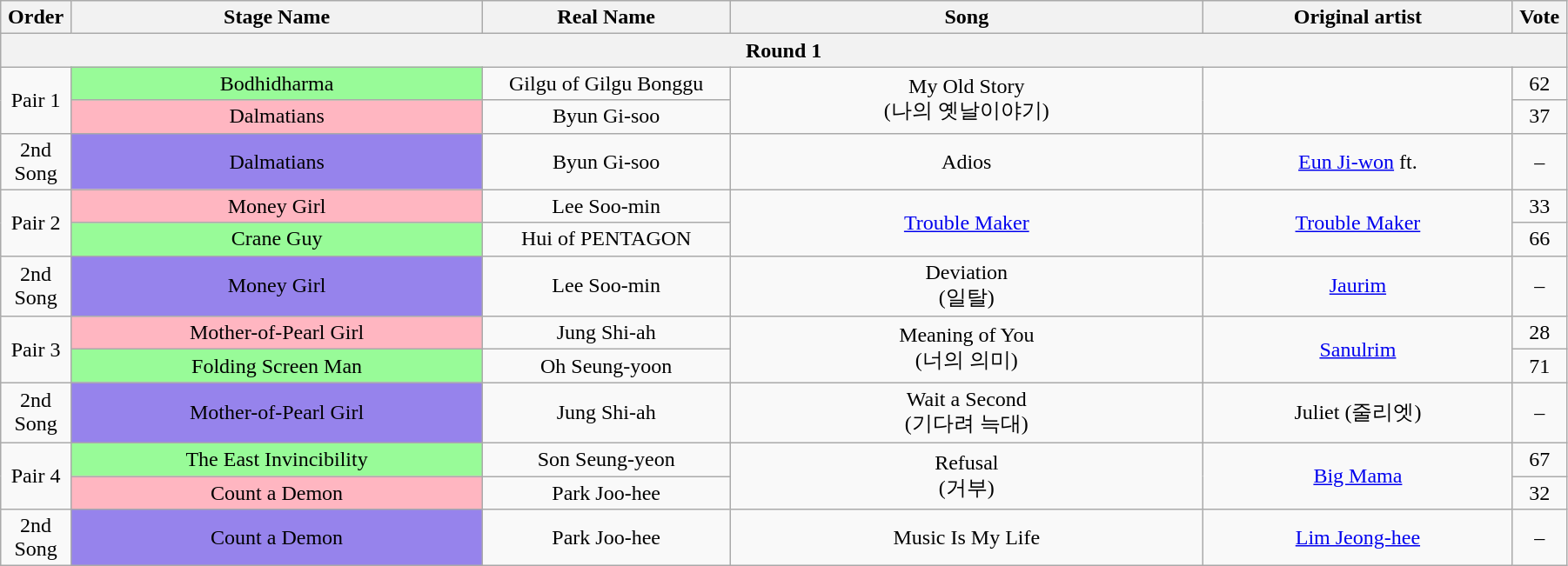<table class="wikitable" style="text-align:center; width:95%;">
<tr>
<th style="width:1%;">Order</th>
<th style="width:20%;">Stage Name</th>
<th style="width:12%;">Real Name</th>
<th style="width:23%;">Song</th>
<th style="width:15%;">Original artist</th>
<th style="width:1%;">Vote</th>
</tr>
<tr>
<th colspan=6>Round 1</th>
</tr>
<tr>
<td rowspan=2>Pair 1</td>
<td bgcolor="palegreen">Bodhidharma</td>
<td>Gilgu of Gilgu Bonggu</td>
<td rowspan=2>My Old Story<br>(나의 옛날이야기)</td>
<td rowspan=2></td>
<td>62</td>
</tr>
<tr>
<td bgcolor="lightpink">Dalmatians</td>
<td>Byun Gi-soo</td>
<td>37</td>
</tr>
<tr>
<td>2nd Song</td>
<td bgcolor="#9683EC">Dalmatians</td>
<td>Byun Gi-soo</td>
<td>Adios</td>
<td><a href='#'>Eun Ji-won</a> ft. </td>
<td>–</td>
</tr>
<tr>
<td rowspan=2>Pair 2</td>
<td bgcolor="lightpink">Money Girl</td>
<td>Lee Soo-min</td>
<td rowspan=2><a href='#'>Trouble Maker</a></td>
<td rowspan=2><a href='#'>Trouble Maker</a></td>
<td>33</td>
</tr>
<tr>
<td bgcolor="palegreen">Crane Guy</td>
<td>Hui of PENTAGON</td>
<td>66</td>
</tr>
<tr>
<td>2nd Song</td>
<td bgcolor="#9683EC">Money Girl</td>
<td>Lee Soo-min</td>
<td>Deviation<br>(일탈)</td>
<td><a href='#'>Jaurim</a></td>
<td>–</td>
</tr>
<tr>
<td rowspan=2>Pair 3</td>
<td bgcolor="lightpink">Mother-of-Pearl Girl</td>
<td>Jung Shi-ah</td>
<td rowspan=2>Meaning of You<br>(너의 의미)</td>
<td rowspan=2><a href='#'>Sanulrim</a></td>
<td>28</td>
</tr>
<tr>
<td bgcolor="palegreen">Folding Screen Man</td>
<td>Oh Seung-yoon</td>
<td>71</td>
</tr>
<tr>
<td>2nd Song</td>
<td bgcolor="#9683EC">Mother-of-Pearl Girl</td>
<td>Jung Shi-ah</td>
<td>Wait a Second<br>(기다려 늑대)</td>
<td>Juliet (줄리엣)</td>
<td>–</td>
</tr>
<tr>
<td rowspan=2>Pair 4</td>
<td bgcolor="palegreen">The East Invincibility</td>
<td>Son Seung-yeon</td>
<td rowspan=2>Refusal<br>(거부)</td>
<td rowspan=2><a href='#'>Big Mama</a></td>
<td>67</td>
</tr>
<tr>
<td bgcolor="lightpink">Count a Demon</td>
<td>Park Joo-hee</td>
<td>32</td>
</tr>
<tr>
<td>2nd Song</td>
<td bgcolor="#9683EC">Count a Demon</td>
<td>Park Joo-hee</td>
<td>Music Is My Life</td>
<td><a href='#'>Lim Jeong-hee</a></td>
<td>–</td>
</tr>
</table>
